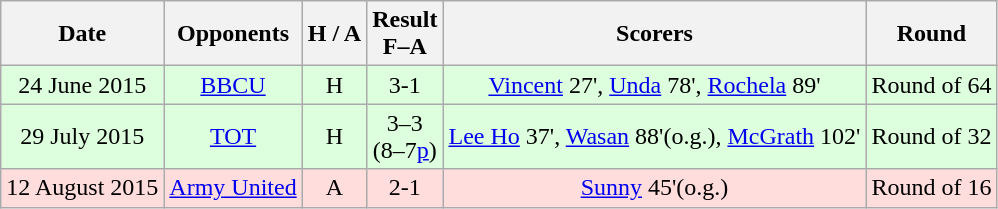<table class="wikitable" style="text-align:center">
<tr>
<th>Date</th>
<th>Opponents</th>
<th>H / A</th>
<th>Result<br>F–A</th>
<th>Scorers</th>
<th>Round</th>
</tr>
<tr bgcolor="#ddffdd">
<td>24 June 2015</td>
<td><a href='#'>BBCU</a></td>
<td>H</td>
<td>3-1</td>
<td><a href='#'>Vincent</a> 27', <a href='#'>Unda</a> 78', <a href='#'>Rochela</a> 89'</td>
<td>Round of 64</td>
</tr>
<tr bgcolor="#ddffdd">
<td>29 July 2015</td>
<td><a href='#'>TOT</a></td>
<td>H</td>
<td>3–3<br>(8–7<a href='#'>p</a>)</td>
<td><a href='#'>Lee Ho</a> 37', <a href='#'>Wasan</a> 88'(o.g.), <a href='#'>McGrath</a> 102'</td>
<td>Round of 32</td>
</tr>
<tr bgcolor="#ffdddd">
<td>12 August 2015</td>
<td><a href='#'>Army United</a></td>
<td>A</td>
<td>2-1</td>
<td><a href='#'>Sunny</a> 45'(o.g.)</td>
<td>Round of 16</td>
</tr>
</table>
